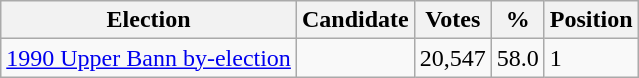<table class="wikitable sortable">
<tr>
<th>Election</th>
<th>Candidate</th>
<th>Votes</th>
<th>%</th>
<th>Position</th>
</tr>
<tr>
<td><a href='#'>1990 Upper Bann by-election</a></td>
<td></td>
<td>20,547</td>
<td>58.0</td>
<td>1</td>
</tr>
</table>
